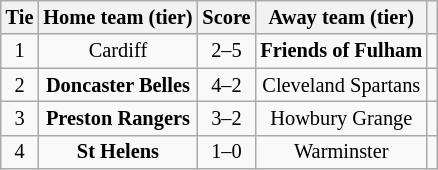<table class="wikitable" style="text-align:center; font-size:85%">
<tr>
<th>Tie</th>
<th>Home team (tier)</th>
<th>Score</th>
<th>Away team (tier)</th>
<th></th>
</tr>
<tr>
<td align="center">1</td>
<td>Cardiff</td>
<td align="center">2–5</td>
<td><strong>Friends of Fulham</strong></td>
<td></td>
</tr>
<tr>
<td align="center">2</td>
<td><strong>Doncaster Belles</strong></td>
<td align="center">4–2</td>
<td>Cleveland Spartans</td>
<td></td>
</tr>
<tr>
<td align="center">3</td>
<td><strong>Preston Rangers</strong></td>
<td align="center">3–2 </td>
<td>Howbury Grange</td>
<td></td>
</tr>
<tr>
<td align="center">4</td>
<td><strong>St Helens</strong></td>
<td align="center">1–0</td>
<td>Warminster</td>
<td></td>
</tr>
</table>
